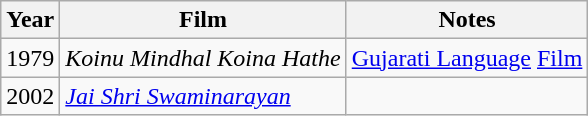<table class="wikitable sortable">
<tr>
<th>Year</th>
<th>Film</th>
<th>Notes</th>
</tr>
<tr>
<td>1979</td>
<td><em>Koinu Mindhal Koina Hathe</em></td>
<td><a href='#'>Gujarati Language</a> <a href='#'>Film</a></td>
</tr>
<tr>
<td>2002</td>
<td><em><a href='#'>Jai Shri Swaminarayan</a></em></td>
<td></td>
</tr>
</table>
